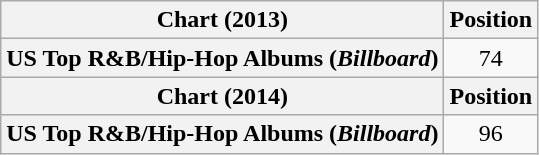<table class="wikitable plainrowheaders" style="text-align:center">
<tr>
<th scope="col">Chart (2013)</th>
<th scope="col">Position</th>
</tr>
<tr>
<th scope="row">US Top R&B/Hip-Hop Albums (<em>Billboard</em>)</th>
<td style="text-align:center;">74</td>
</tr>
<tr>
<th scope="col">Chart (2014)</th>
<th scope="col">Position</th>
</tr>
<tr>
<th scope="row">US Top R&B/Hip-Hop Albums (<em>Billboard</em>)</th>
<td style="text-align:center;">96</td>
</tr>
</table>
